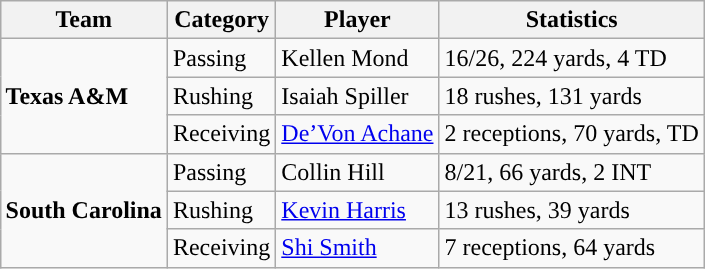<table class="wikitable" style="float: right;">
<tr>
<th>Team</th>
<th>Category</th>
<th>Player</th>
<th>Statistics</th>
</tr>
<tr>
<td rowspan=3><strong>Texas A&M</strong></td>
<td>Passing</td>
<td>Kellen Mond</td>
<td>16/26, 224 yards, 4 TD</td>
</tr>
<tr>
<td>Rushing</td>
<td>Isaiah Spiller</td>
<td>18 rushes, 131 yards</td>
</tr>
<tr>
<td>Receiving</td>
<td><a href='#'>De’Von Achane</a></td>
<td>2 receptions, 70 yards, TD</td>
</tr>
<tr>
<td rowspan=3><strong>South Carolina</strong></td>
<td>Passing</td>
<td>Collin Hill</td>
<td>8/21, 66 yards, 2 INT</td>
</tr>
<tr>
<td>Rushing</td>
<td><a href='#'>Kevin Harris</a></td>
<td>13 rushes, 39 yards</td>
</tr>
<tr>
<td>Receiving</td>
<td><a href='#'>Shi Smith</a></td>
<td>7 receptions, 64 yards</td>
</tr>
</table>
